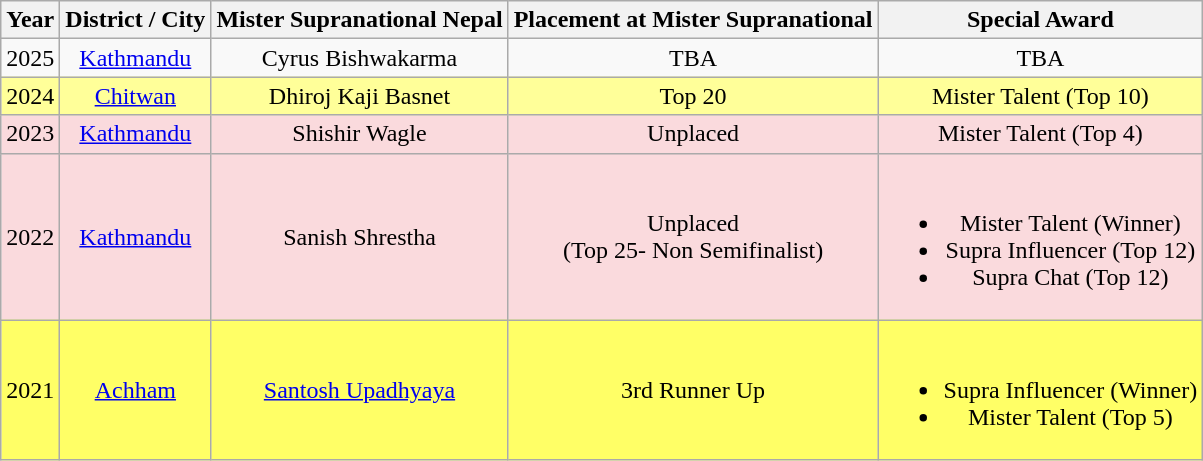<table class="wikitable">
<tr>
<th>Year</th>
<th>District / City</th>
<th>Mister Supranational Nepal</th>
<th>Placement at Mister Supranational</th>
<th>Special Award</th>
</tr>
<tr align="center">
<td>2025</td>
<td><a href='#'>Kathmandu</a></td>
<td>Cyrus Bishwakarma</td>
<td>TBA</td>
<td>TBA</td>
</tr>
<tr align="center" style="background:#FFFF99;">
<td>2024</td>
<td><a href='#'>Chitwan</a></td>
<td>Dhiroj Kaji Basnet</td>
<td>Top 20</td>
<td>Mister Talent (Top 10)</td>
</tr>
<tr align="center" style="background:#FADADD;">
<td>2023</td>
<td><a href='#'>Kathmandu</a></td>
<td>Shishir Wagle</td>
<td>Unplaced</td>
<td>Mister Talent (Top 4)</td>
</tr>
<tr align="center" style="background:#FADADD;">
<td>2022</td>
<td><a href='#'>Kathmandu</a></td>
<td>Sanish Shrestha</td>
<td>Unplaced<br>(Top 25- Non Semifinalist)</td>
<td><br><ul><li>Mister Talent (Winner)</li><li>Supra Influencer (Top 12)</li><li>Supra Chat (Top 12)</li></ul></td>
</tr>
<tr align="center" style="background:#FFFF66;">
<td>2021</td>
<td><a href='#'>Achham</a></td>
<td><a href='#'>Santosh Upadhyaya</a></td>
<td>3rd Runner Up</td>
<td><br><ul><li>Supra Influencer (Winner)</li><li>Mister Talent (Top 5)</li></ul></td>
</tr>
</table>
